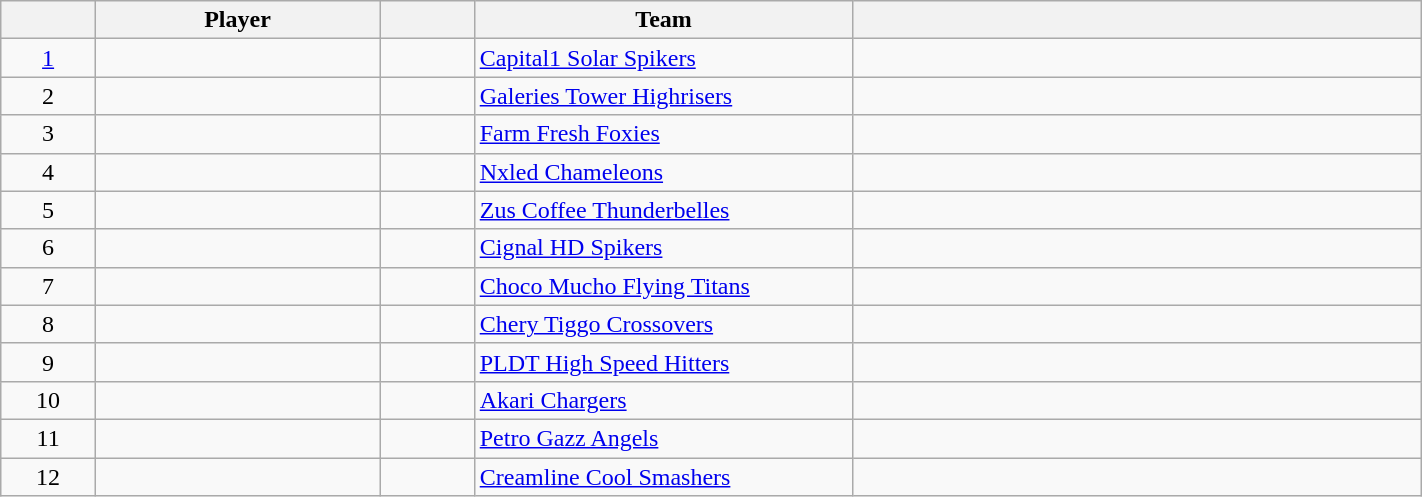<table class="wikitable plainrowheaders" style="text-align:left" width="75%">
<tr>
<th scope="col" style="width:5%"></th>
<th scope="col" style="width:15%">Player</th>
<th scope="col" style="width:5%"></th>
<th scope="col" style="width:20%">Team</th>
<th scope="col" style="width:30%"></th>
</tr>
<tr>
<td style="text-align:center"><a href='#'>1</a></td>
<td></td>
<td style="text-align:center"></td>
<td><a href='#'>Capital1 Solar Spikers</a></td>
<td></td>
</tr>
<tr>
<td style="text-align:center">2</td>
<td></td>
<td style="text-align:center"></td>
<td><a href='#'>Galeries Tower Highrisers</a></td>
<td></td>
</tr>
<tr>
<td style="text-align:center">3</td>
<td></td>
<td style="text-align:center"></td>
<td><a href='#'>Farm Fresh Foxies</a></td>
<td></td>
</tr>
<tr>
<td style="text-align:center">4</td>
<td></td>
<td style="text-align:center"></td>
<td><a href='#'>Nxled Chameleons</a></td>
<td></td>
</tr>
<tr>
<td style="text-align:center">5</td>
<td></td>
<td style="text-align:center"></td>
<td><a href='#'>Zus Coffee Thunderbelles</a></td>
<td></td>
</tr>
<tr>
<td style="text-align:center">6</td>
<td></td>
<td style="text-align:center"></td>
<td><a href='#'>Cignal HD Spikers</a></td>
<td></td>
</tr>
<tr>
<td style="text-align:center">7</td>
<td></td>
<td style="text-align:center"></td>
<td><a href='#'>Choco Mucho Flying Titans</a></td>
<td></td>
</tr>
<tr>
<td style="text-align:center">8</td>
<td></td>
<td style="text-align:center"></td>
<td><a href='#'>Chery Tiggo Crossovers</a></td>
<td></td>
</tr>
<tr>
<td style="text-align:center">9</td>
<td></td>
<td style="text-align:center"></td>
<td><a href='#'>PLDT High Speed Hitters</a></td>
<td></td>
</tr>
<tr>
<td style="text-align:center">10</td>
<td></td>
<td style="text-align:center"></td>
<td><a href='#'>Akari Chargers</a></td>
<td></td>
</tr>
<tr>
<td style="text-align:center">11</td>
<td></td>
<td style="text-align:center"></td>
<td><a href='#'>Petro Gazz Angels</a></td>
<td></td>
</tr>
<tr>
<td style="text-align:center">12</td>
<td></td>
<td style="text-align:center"></td>
<td><a href='#'>Creamline Cool Smashers</a></td>
<td></td>
</tr>
</table>
